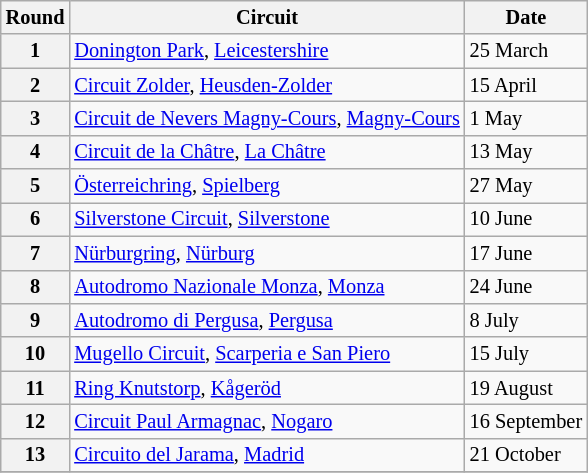<table class="wikitable" style="font-size: 85%;">
<tr>
<th colspan="2">Round</th>
<th>Circuit</th>
<th>Date</th>
</tr>
<tr>
<th colspan="2">1</th>
<td> <a href='#'>Donington Park</a>, <a href='#'>Leicestershire</a></td>
<td>25 March</td>
</tr>
<tr>
<th colspan="2">2</th>
<td> <a href='#'>Circuit Zolder</a>, <a href='#'>Heusden-Zolder</a></td>
<td>15 April</td>
</tr>
<tr>
<th colspan="2">3</th>
<td> <a href='#'>Circuit de Nevers Magny-Cours</a>, <a href='#'>Magny-Cours</a></td>
<td>1 May</td>
</tr>
<tr>
<th colspan="2">4</th>
<td> <a href='#'>Circuit de la Châtre</a>, <a href='#'>La Châtre</a></td>
<td>13 May</td>
</tr>
<tr>
<th colspan="2">5</th>
<td> <a href='#'>Österreichring</a>, <a href='#'>Spielberg</a></td>
<td>27 May</td>
</tr>
<tr>
<th colspan="2">6</th>
<td> <a href='#'>Silverstone Circuit</a>, <a href='#'>Silverstone</a></td>
<td>10 June</td>
</tr>
<tr>
<th colspan="2">7</th>
<td> <a href='#'>Nürburgring</a>, <a href='#'>Nürburg</a></td>
<td>17 June</td>
</tr>
<tr>
<th colspan="2">8</th>
<td> <a href='#'>Autodromo Nazionale Monza</a>, <a href='#'>Monza</a></td>
<td>24 June</td>
</tr>
<tr>
<th colspan="2">9</th>
<td> <a href='#'>Autodromo di Pergusa</a>, <a href='#'>Pergusa</a></td>
<td>8 July</td>
</tr>
<tr>
<th colspan="2">10</th>
<td> <a href='#'>Mugello Circuit</a>, <a href='#'>Scarperia e San Piero</a></td>
<td>15 July</td>
</tr>
<tr>
<th colspan="2">11</th>
<td> <a href='#'>Ring Knutstorp</a>, <a href='#'>Kågeröd</a></td>
<td>19 August</td>
</tr>
<tr>
<th colspan="2">12</th>
<td> <a href='#'>Circuit Paul Armagnac</a>, <a href='#'>Nogaro</a></td>
<td>16 September</td>
</tr>
<tr>
<th colspan="2">13</th>
<td> <a href='#'>Circuito del Jarama</a>, <a href='#'>Madrid</a></td>
<td>21 October</td>
</tr>
<tr>
</tr>
</table>
